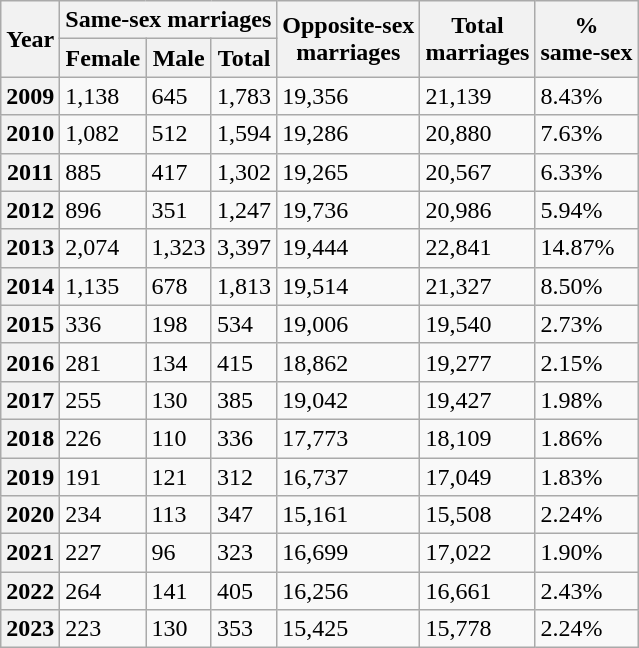<table class="wikitable" style="text-align:left;">
<tr>
<th rowspan=2>Year</th>
<th colspan=3 align=center>Same-sex marriages</th>
<th rowspan=2>Opposite-sex<br>marriages</th>
<th rowspan=2>Total<br>marriages</th>
<th rowspan=2>%<br>same-sex</th>
</tr>
<tr>
<th>Female</th>
<th>Male</th>
<th>Total</th>
</tr>
<tr>
<th>2009</th>
<td>1,138</td>
<td>645</td>
<td>1,783</td>
<td>19,356</td>
<td>21,139</td>
<td>8.43%</td>
</tr>
<tr>
<th>2010</th>
<td>1,082</td>
<td>512</td>
<td>1,594</td>
<td>19,286</td>
<td>20,880</td>
<td>7.63%</td>
</tr>
<tr>
<th>2011</th>
<td>885</td>
<td>417</td>
<td>1,302</td>
<td>19,265</td>
<td>20,567</td>
<td>6.33%</td>
</tr>
<tr>
<th>2012</th>
<td>896</td>
<td>351</td>
<td>1,247</td>
<td>19,736</td>
<td>20,986</td>
<td>5.94%</td>
</tr>
<tr>
<th>2013</th>
<td>2,074</td>
<td>1,323</td>
<td>3,397</td>
<td>19,444</td>
<td>22,841</td>
<td>14.87%</td>
</tr>
<tr>
<th>2014</th>
<td>1,135</td>
<td>678</td>
<td>1,813</td>
<td>19,514</td>
<td>21,327</td>
<td>8.50%</td>
</tr>
<tr>
<th>2015</th>
<td>336</td>
<td>198</td>
<td>534</td>
<td>19,006</td>
<td>19,540</td>
<td>2.73%</td>
</tr>
<tr>
<th>2016</th>
<td>281</td>
<td>134</td>
<td>415</td>
<td>18,862</td>
<td>19,277</td>
<td>2.15%</td>
</tr>
<tr>
<th>2017</th>
<td>255</td>
<td>130</td>
<td>385</td>
<td>19,042</td>
<td>19,427</td>
<td>1.98%</td>
</tr>
<tr>
<th>2018</th>
<td>226</td>
<td>110</td>
<td>336</td>
<td>17,773</td>
<td>18,109</td>
<td>1.86%</td>
</tr>
<tr>
<th>2019</th>
<td>191</td>
<td>121</td>
<td>312</td>
<td>16,737</td>
<td>17,049</td>
<td>1.83%</td>
</tr>
<tr>
<th>2020</th>
<td>234</td>
<td>113</td>
<td>347</td>
<td>15,161</td>
<td>15,508</td>
<td>2.24%</td>
</tr>
<tr>
<th>2021</th>
<td>227</td>
<td>96</td>
<td>323</td>
<td>16,699</td>
<td>17,022</td>
<td>1.90%</td>
</tr>
<tr>
<th>2022</th>
<td>264</td>
<td>141</td>
<td>405</td>
<td>16,256</td>
<td>16,661</td>
<td>2.43%</td>
</tr>
<tr>
<th>2023</th>
<td>223</td>
<td>130</td>
<td>353</td>
<td>15,425</td>
<td>15,778</td>
<td>2.24%</td>
</tr>
</table>
